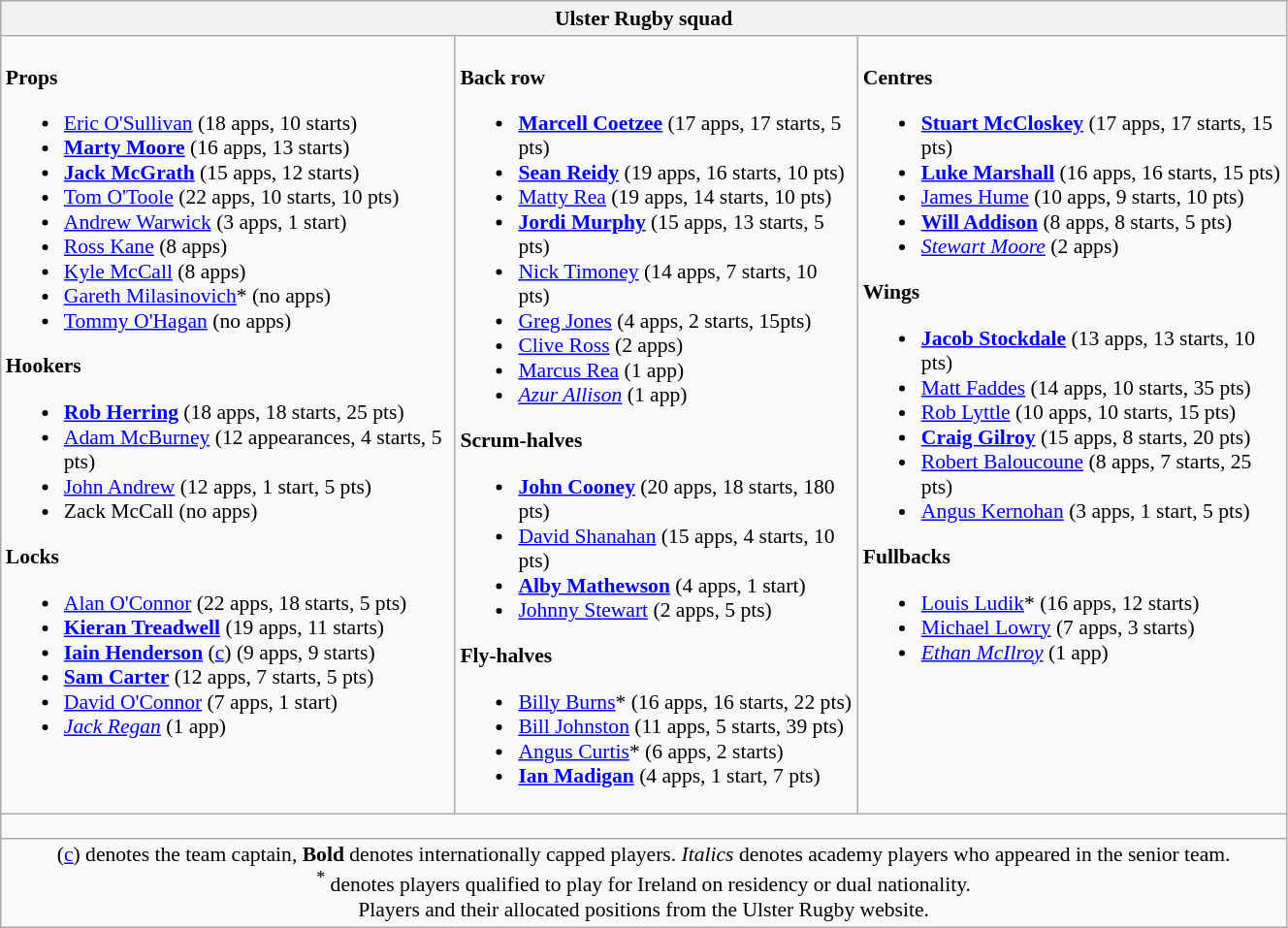<table class="wikitable" style="text-align:left; font-size:90%; width:70%">
<tr>
<th colspan="100%">Ulster Rugby squad</th>
</tr>
<tr valign="top">
<td><br><strong>Props</strong><ul><li> <a href='#'>Eric O'Sullivan</a> (18 apps, 10 starts)</li><li> <strong><a href='#'>Marty Moore</a></strong> (16 apps, 13 starts)</li><li> <strong><a href='#'>Jack McGrath</a></strong> (15 apps, 12 starts)</li><li> <a href='#'>Tom O'Toole</a> (22 apps, 10 starts, 10 pts)</li><li> <a href='#'>Andrew Warwick</a> (3 apps, 1 start)</li><li> <a href='#'>Ross Kane</a> (8 apps)</li><li> <a href='#'>Kyle McCall</a> (8 apps)</li><li> <a href='#'>Gareth Milasinovich</a>* (no apps)</li><li> <a href='#'>Tommy O'Hagan</a> (no apps)</li></ul><strong>Hookers</strong><ul><li> <strong><a href='#'>Rob Herring</a></strong> (18 apps, 18 starts, 25 pts)</li><li> <a href='#'>Adam McBurney</a> (12 appearances, 4 starts, 5 pts)</li><li> <a href='#'>John Andrew</a> (12 apps, 1 start, 5 pts)</li><li> Zack McCall (no apps)</li></ul><strong>Locks</strong><ul><li> <a href='#'>Alan O'Connor</a> (22 apps, 18 starts, 5 pts)</li><li> <strong><a href='#'>Kieran Treadwell</a></strong> (19 apps, 11 starts)</li><li> <strong><a href='#'>Iain Henderson</a></strong> (<a href='#'>c</a>) (9 apps, 9 starts)</li><li> <strong><a href='#'>Sam Carter</a></strong> (12 apps, 7 starts, 5 pts)</li><li> <a href='#'>David O'Connor</a> (7 apps, 1 start)</li><li> <em><a href='#'>Jack Regan</a></em> (1 app)</li></ul></td>
<td><br><strong>Back row</strong><ul><li> <strong><a href='#'>Marcell Coetzee</a></strong> (17 apps, 17 starts, 5 pts)</li><li> <strong><a href='#'>Sean Reidy</a></strong> (19 apps, 16 starts, 10 pts)</li><li> <a href='#'>Matty Rea</a> (19 apps, 14 starts, 10 pts)</li><li> <strong><a href='#'>Jordi Murphy</a></strong> (15 apps, 13 starts, 5 pts)</li><li> <a href='#'>Nick Timoney</a> (14 apps, 7 starts, 10 pts)</li><li> <a href='#'>Greg Jones</a> (4 apps, 2 starts, 15pts)</li><li> <a href='#'>Clive Ross</a> (2 apps)</li><li> <a href='#'>Marcus Rea</a> (1 app)</li><li> <em><a href='#'>Azur Allison</a></em> (1 app)</li></ul><strong>Scrum-halves</strong><ul><li> <strong><a href='#'>John Cooney</a></strong> (20 apps, 18 starts, 180 pts)</li><li> <a href='#'>David Shanahan</a> (15 apps, 4 starts, 10 pts)</li><li> <strong><a href='#'>Alby Mathewson</a></strong> (4 apps, 1 start)</li><li> <a href='#'>Johnny Stewart</a> (2 apps, 5 pts)</li></ul><strong>Fly-halves</strong><ul><li> <a href='#'>Billy Burns</a>* (16 apps, 16 starts, 22 pts)</li><li> <a href='#'>Bill Johnston</a> (11 apps, 5 starts, 39 pts)</li><li> <a href='#'>Angus Curtis</a>* (6 apps, 2 starts)</li><li> <strong><a href='#'>Ian Madigan</a></strong> (4 apps, 1 start, 7 pts)</li></ul></td>
<td><br><strong>Centres</strong><ul><li> <strong><a href='#'>Stuart McCloskey</a></strong> (17 apps, 17 starts, 15 pts)</li><li> <strong><a href='#'>Luke Marshall</a></strong> (16 apps, 16 starts, 15 pts)</li><li> <a href='#'>James Hume</a> (10 apps, 9 starts, 10 pts)</li><li> <strong><a href='#'>Will Addison</a></strong> (8 apps, 8 starts, 5 pts)</li><li> <em><a href='#'>Stewart Moore</a></em> (2 apps)</li></ul><strong>Wings</strong><ul><li> <strong><a href='#'>Jacob Stockdale</a></strong> (13 apps, 13 starts, 10 pts)</li><li> <a href='#'>Matt Faddes</a> (14 apps, 10 starts, 35 pts)</li><li> <a href='#'>Rob Lyttle</a> (10 apps, 10 starts, 15 pts)</li><li> <strong><a href='#'>Craig Gilroy</a></strong> (15 apps, 8 starts, 20 pts)</li><li> <a href='#'>Robert Baloucoune</a> (8 apps, 7 starts, 25 pts)</li><li> <a href='#'>Angus Kernohan</a> (3 apps, 1 start, 5 pts)</li></ul><strong>Fullbacks</strong><ul><li> <a href='#'>Louis Ludik</a>* (16 apps, 12 starts)</li><li> <a href='#'>Michael Lowry</a> (7 apps, 3 starts)</li><li> <em><a href='#'>Ethan McIlroy</a></em> (1 app)</li></ul></td>
</tr>
<tr>
<td colspan="100%" style="height: 10px;"></td>
</tr>
<tr>
<td colspan="100%" style="text-align:center;">(<a href='#'>c</a>) denotes the team captain, <strong>Bold</strong> denotes internationally capped players. <em>Italics</em> denotes academy players who appeared in the senior team.<br> <sup>*</sup> denotes players qualified to play for Ireland on residency or dual nationality. <br> Players and their allocated positions from the Ulster Rugby website.</td>
</tr>
</table>
